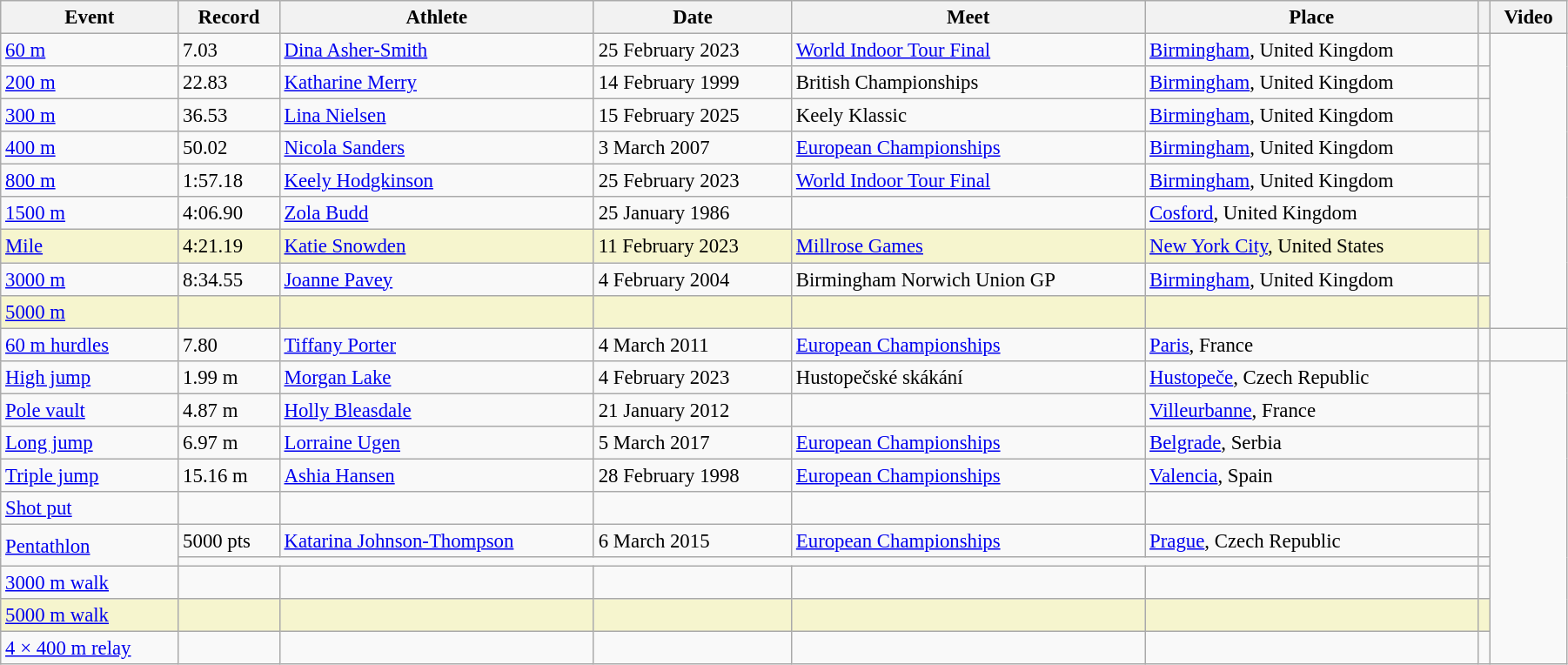<table class="wikitable" style="font-size:95%; width: 95%;">
<tr>
<th>Event</th>
<th>Record</th>
<th>Athlete</th>
<th>Date</th>
<th>Meet</th>
<th>Place</th>
<th></th>
<th>Video</th>
</tr>
<tr>
<td><a href='#'>60 m</a></td>
<td>7.03</td>
<td><a href='#'>Dina Asher-Smith</a></td>
<td>25 February 2023</td>
<td><a href='#'>World Indoor Tour Final</a></td>
<td><a href='#'>Birmingham</a>, United Kingdom</td>
<td></td>
</tr>
<tr>
<td><a href='#'>200 m</a></td>
<td>22.83</td>
<td><a href='#'>Katharine Merry</a></td>
<td>14 February 1999</td>
<td>British Championships</td>
<td><a href='#'>Birmingham</a>, United Kingdom</td>
<td></td>
</tr>
<tr>
<td><a href='#'>300 m</a></td>
<td>36.53</td>
<td><a href='#'>Lina Nielsen</a></td>
<td>15 February 2025</td>
<td>Keely Klassic</td>
<td><a href='#'>Birmingham</a>, United Kingdom</td>
<td></td>
</tr>
<tr>
<td><a href='#'>400 m</a></td>
<td>50.02</td>
<td><a href='#'>Nicola Sanders</a></td>
<td>3 March 2007</td>
<td><a href='#'>European Championships</a></td>
<td><a href='#'>Birmingham</a>, United Kingdom</td>
<td></td>
</tr>
<tr>
<td><a href='#'>800 m</a></td>
<td>1:57.18</td>
<td><a href='#'>Keely Hodgkinson</a></td>
<td>25 February 2023</td>
<td><a href='#'>World Indoor Tour Final</a></td>
<td><a href='#'>Birmingham</a>, United Kingdom</td>
<td></td>
</tr>
<tr>
<td><a href='#'>1500 m</a></td>
<td>4:06.90</td>
<td><a href='#'>Zola Budd</a></td>
<td>25 January 1986</td>
<td></td>
<td><a href='#'>Cosford</a>, United Kingdom</td>
<td></td>
</tr>
<tr style="background:#f6F5CE;">
<td><a href='#'>Mile</a></td>
<td>4:21.19</td>
<td><a href='#'>Katie Snowden</a></td>
<td>11 February 2023</td>
<td><a href='#'>Millrose Games</a></td>
<td><a href='#'>New York City</a>, United States</td>
<td></td>
</tr>
<tr>
<td><a href='#'>3000 m</a></td>
<td>8:34.55</td>
<td><a href='#'>Joanne Pavey</a></td>
<td>4 February 2004</td>
<td>Birmingham Norwich Union GP</td>
<td><a href='#'>Birmingham</a>, United Kingdom</td>
<td></td>
</tr>
<tr style="background:#f6F5CE;">
<td><a href='#'>5000 m</a></td>
<td></td>
<td></td>
<td></td>
<td></td>
<td></td>
<td></td>
</tr>
<tr>
<td><a href='#'>60 m hurdles</a></td>
<td>7.80</td>
<td><a href='#'>Tiffany Porter</a></td>
<td>4 March 2011</td>
<td><a href='#'>European Championships</a></td>
<td><a href='#'>Paris</a>, France</td>
<td></td>
<td></td>
</tr>
<tr>
<td><a href='#'>High jump</a></td>
<td>1.99 m</td>
<td><a href='#'>Morgan Lake</a></td>
<td>4 February 2023</td>
<td>Hustopečské skákání</td>
<td><a href='#'>Hustopeče</a>, Czech Republic</td>
<td></td>
</tr>
<tr>
<td><a href='#'>Pole vault</a></td>
<td>4.87 m</td>
<td><a href='#'>Holly Bleasdale</a></td>
<td>21 January 2012</td>
<td></td>
<td><a href='#'>Villeurbanne</a>, France</td>
<td></td>
</tr>
<tr>
<td><a href='#'>Long jump</a></td>
<td>6.97 m</td>
<td><a href='#'>Lorraine Ugen</a></td>
<td>5 March 2017</td>
<td><a href='#'>European Championships</a></td>
<td><a href='#'>Belgrade</a>, Serbia</td>
<td></td>
</tr>
<tr>
<td><a href='#'>Triple jump</a></td>
<td>15.16 m</td>
<td><a href='#'>Ashia Hansen</a></td>
<td>28 February 1998</td>
<td><a href='#'>European Championships</a></td>
<td><a href='#'>Valencia</a>, Spain</td>
<td></td>
</tr>
<tr>
<td><a href='#'>Shot put</a></td>
<td></td>
<td></td>
<td></td>
<td></td>
<td></td>
<td></td>
</tr>
<tr>
<td rowspan=2><a href='#'>Pentathlon</a></td>
<td>5000 pts</td>
<td><a href='#'>Katarina Johnson-Thompson</a></td>
<td>6 March 2015</td>
<td><a href='#'>European Championships</a></td>
<td><a href='#'>Prague</a>, Czech Republic</td>
<td></td>
</tr>
<tr>
<td colspan=5></td>
<td></td>
</tr>
<tr>
<td><a href='#'>3000 m walk</a></td>
<td></td>
<td></td>
<td></td>
<td></td>
<td></td>
<td></td>
</tr>
<tr style="background:#f6F5CE;">
<td><a href='#'>5000 m walk</a></td>
<td></td>
<td></td>
<td></td>
<td></td>
<td></td>
<td></td>
</tr>
<tr>
<td><a href='#'>4 × 400 m relay</a></td>
<td></td>
<td></td>
<td></td>
<td></td>
<td></td>
<td></td>
</tr>
</table>
